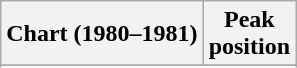<table class="wikitable sortable plainrowheaders" style="text-align:center">
<tr>
<th>Chart (1980–1981)</th>
<th>Peak<br>position</th>
</tr>
<tr>
</tr>
<tr>
</tr>
<tr>
</tr>
</table>
